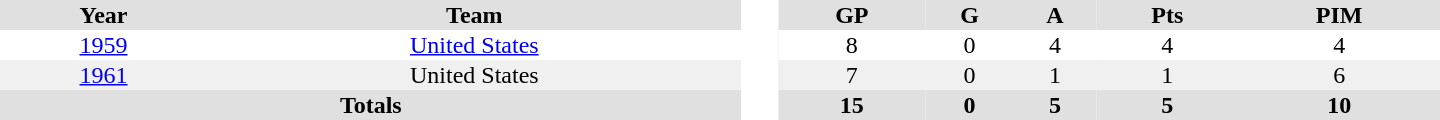<table border="0" cellpadding="1" cellspacing="0" style="text-align:center; width:60em">
<tr ALIGN="center" bgcolor="#e0e0e0">
<th>Year</th>
<th>Team</th>
<th ALIGN="center" rowspan="99" bgcolor="#ffffff"> </th>
<th>GP</th>
<th>G</th>
<th>A</th>
<th>Pts</th>
<th>PIM</th>
</tr>
<tr ALIGN="center">
<td><a href='#'>1959</a></td>
<td><a href='#'>United States</a></td>
<td>8</td>
<td>0</td>
<td>4</td>
<td>4</td>
<td>4</td>
</tr>
<tr ALIGN="center" bgcolor="#f0f0f0">
<td><a href='#'>1961</a></td>
<td>United States</td>
<td>7</td>
<td>0</td>
<td>1</td>
<td>1</td>
<td>6</td>
</tr>
<tr ALIGN="center" bgcolor="#e0e0e0">
<th colspan=2>Totals</th>
<th>15</th>
<th>0</th>
<th>5</th>
<th>5</th>
<th>10</th>
</tr>
</table>
